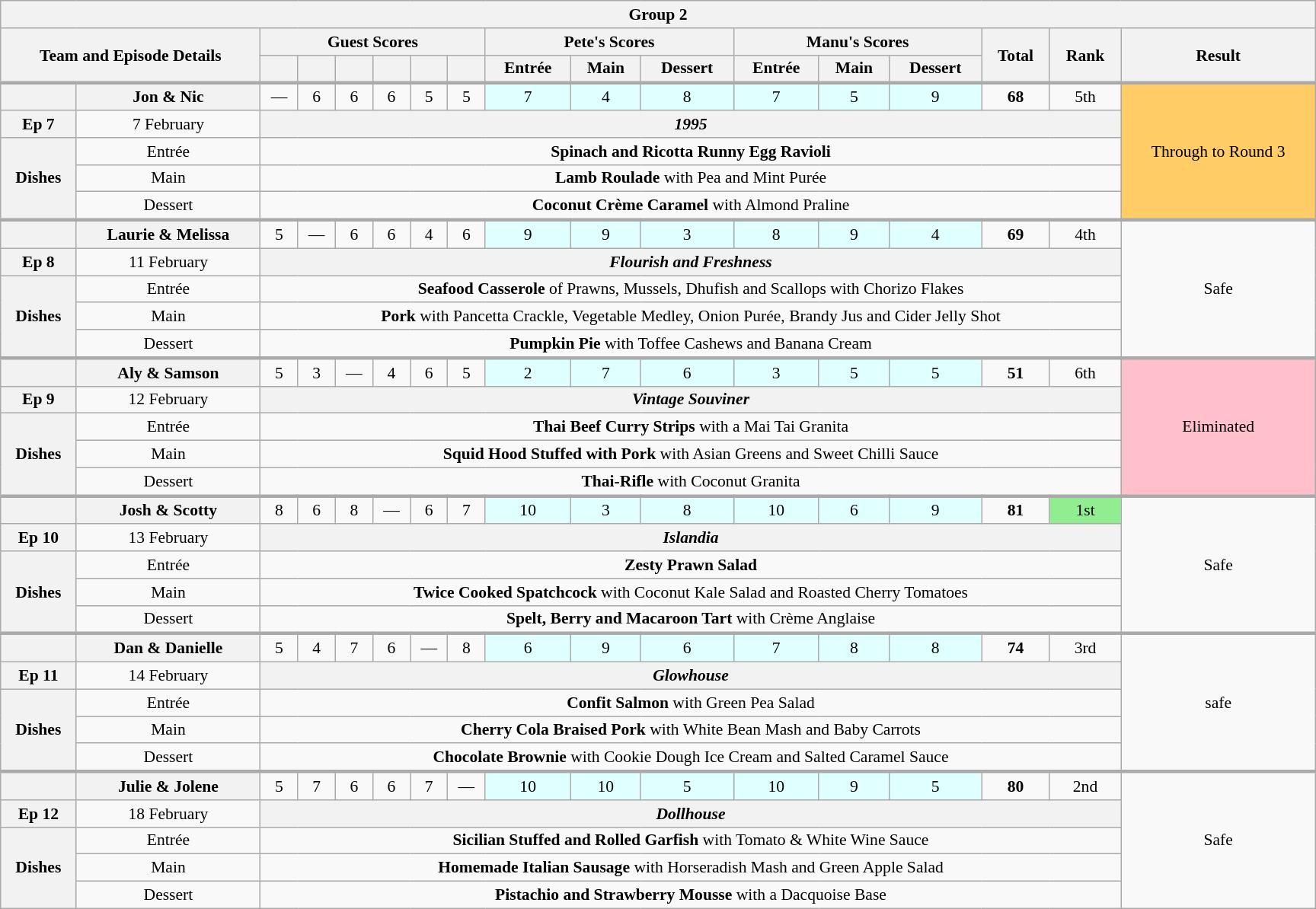<table class="wikitable plainrowheaders" style="margin:1em auto; text-align:center; font-size:90%; width:80em;">
<tr>
<th colspan="20" >Group 2</th>
</tr>
<tr>
<th scope="col" rowspan="2" colspan="2">Team and Episode Details</th>
<th scope="col" colspan="6">Guest Scores</th>
<th scope="col" colspan="3">Pete's Scores</th>
<th scope="col" colspan="3">Manu's Scores</th>
<th scope="col" rowspan="2">Total<br><small></small></th>
<th scope="col" rowspan="2">Rank</th>
<th scope="col" rowspan="2">Result</th>
</tr>
<tr>
<th scope="col"><small></small></th>
<th scope="col"><small></small></th>
<th scope="col"><small></small></th>
<th scope="col"><small></small></th>
<th scope="col"><small></small></th>
<th scope="col"><small></small></th>
<th scope="col">Entrée</th>
<th scope="col">Main</th>
<th scope="col">Dessert</th>
<th scope="col">Entrée</th>
<th scope="col">Main</th>
<th scope="col">Dessert</th>
</tr>
<tr style="border-top:3px solid #aaa;">
</tr>
<tr>
<th></th>
<th style="text-align:centre">Jon & Nic</th>
<td>—</td>
<td>6</td>
<td>6</td>
<td>6</td>
<td>5</td>
<td>5</td>
<td bgcolor=#E0FFFF>7</td>
<td bgcolor=#E0FFFF>4</td>
<td bgcolor=#E0FFFF>8</td>
<td bgcolor=#E0FFFF>7</td>
<td bgcolor=#E0FFFF>5</td>
<td bgcolor=#E0FFFF>9</td>
<td><strong>68</strong></td>
<td>5th</td>
<td rowspan="5" style="background:#FFCC66;">Through to Round 3</td>
</tr>
<tr>
<th>Ep 7</th>
<td>7 February</td>
<th colspan="14"><em>1995</em></th>
</tr>
<tr>
<th rowspan="3">Dishes</th>
<td>Entrée</td>
<td colspan="14"><strong>Spinach and Ricotta Runny Egg Ravioli</strong></td>
</tr>
<tr>
<td>Main</td>
<td colspan="14"><strong>Lamb Roulade</strong> with Pea and Mint Purée</td>
</tr>
<tr>
<td>Dessert</td>
<td colspan="14"><strong>Coconut Crème Caramel</strong> with Almond Praline</td>
</tr>
<tr style="border-top:3px solid #aaa;">
<th></th>
<th style="text-align:centre">Laurie & Melissa</th>
<td>5</td>
<td>—</td>
<td>6</td>
<td>6</td>
<td>4</td>
<td>6</td>
<td bgcolor=#E0FFFF>9</td>
<td bgcolor=#E0FFFF>9</td>
<td bgcolor=#E0FFFF>3</td>
<td bgcolor=#E0FFFF>8</td>
<td bgcolor=#E0FFFF>9</td>
<td bgcolor=#E0FFFF>4</td>
<td><strong>69</strong></td>
<td>4th</td>
<td rowspan="5">Safe</td>
</tr>
<tr>
<th>Ep 8</th>
<td>11 February</td>
<th colspan="14"><em>Flourish and Freshness</em></th>
</tr>
<tr>
<th rowspan="3">Dishes</th>
<td>Entrée</td>
<td colspan="14"><strong>Seafood Casserole</strong> of Prawns, Mussels, Dhufish and Scallops with Chorizo Flakes</td>
</tr>
<tr>
<td>Main</td>
<td colspan="14"><strong>Pork</strong> with Pancetta Crackle, Vegetable Medley, Onion Purée, Brandy Jus and Cider Jelly Shot</td>
</tr>
<tr>
<td>Dessert</td>
<td colspan="14"><strong>Pumpkin Pie</strong> with Toffee Cashews and Banana Cream</td>
</tr>
<tr style="border-top:3px solid #aaa;">
<th></th>
<th style="text-align:centre">Aly & Samson</th>
<td>5</td>
<td>3</td>
<td>—</td>
<td>4</td>
<td>6</td>
<td>5</td>
<td bgcolor=#E0FFFF>2</td>
<td bgcolor=#E0FFFF>7</td>
<td bgcolor=#E0FFFF>6</td>
<td bgcolor=#E0FFFF>3</td>
<td bgcolor=#E0FFFF>5</td>
<td bgcolor=#E0FFFF>5</td>
<td><strong>51</strong></td>
<td>6th</td>
<td rowspan="5" style="background:pink;">Eliminated</td>
</tr>
<tr>
<th>Ep 9</th>
<td>12 February</td>
<th colspan="14"><em>Vintage Souviner</em></th>
</tr>
<tr>
<th rowspan="3">Dishes</th>
<td>Entrée</td>
<td colspan="14"><strong>Thai Beef Curry Strips</strong> with a Mai Tai Granita</td>
</tr>
<tr>
<td>Main</td>
<td colspan="14"><strong>Squid Hood Stuffed with Pork</strong> with Asian Greens and Sweet Chilli Sauce</td>
</tr>
<tr>
<td>Dessert</td>
<td colspan="14"><strong>Thai-Rifle</strong> with Coconut Granita</td>
</tr>
<tr style="border-top:3px solid #aaa;">
<th></th>
<th style="text-align:centre">Josh & Scotty</th>
<td>8</td>
<td>6</td>
<td>8</td>
<td>—</td>
<td>6</td>
<td>7</td>
<td bgcolor=#E0FFFF>10</td>
<td bgcolor=#E0FFFF>3</td>
<td bgcolor=#E0FFFF>8</td>
<td bgcolor=#E0FFFF>10</td>
<td bgcolor=#E0FFFF>6</td>
<td bgcolor=#E0FFFF>9</td>
<td><strong>81</strong></td>
<td style="background:lightgreen;">1st</td>
<td rowspan="5">Safe</td>
</tr>
<tr>
<th>Ep 10</th>
<td>13 February</td>
<th colspan="14"><em>Islandia</em></th>
</tr>
<tr>
<th rowspan="3">Dishes</th>
<td>Entrée</td>
<td colspan="14"><strong>Zesty Prawn Salad</strong></td>
</tr>
<tr>
<td>Main</td>
<td colspan="14"><strong>Twice Cooked Spatchcock</strong> with Coconut Kale Salad and Roasted Cherry Tomatoes</td>
</tr>
<tr>
<td>Dessert</td>
<td colspan="14"><strong>Spelt, Berry and Macaroon Tart</strong> with Crème Anglaise</td>
</tr>
<tr style="border-top:3px solid #aaa;">
<th></th>
<th style="text-align:centre">Dan & Danielle</th>
<td>5</td>
<td>4</td>
<td>7</td>
<td>6</td>
<td>—</td>
<td>8</td>
<td bgcolor=#E0FFFF>6</td>
<td bgcolor=#E0FFFF>9</td>
<td bgcolor=#E0FFFF>6</td>
<td bgcolor=#E0FFFF>7</td>
<td bgcolor=#E0FFFF>8</td>
<td bgcolor=#E0FFFF>8</td>
<td><strong>74</strong></td>
<td>3rd</td>
<td rowspan="5">safe</td>
</tr>
<tr>
<th>Ep 11</th>
<td>14 February</td>
<th colspan="14"><em>Glowhouse</em></th>
</tr>
<tr>
<th rowspan="3">Dishes</th>
<td>Entrée</td>
<td colspan="14"><strong>Confit Salmon</strong> with Green Pea Salad</td>
</tr>
<tr>
<td>Main</td>
<td colspan="14"><strong>Cherry Cola Braised Pork</strong> with White Bean Mash and Baby Carrots</td>
</tr>
<tr>
<td>Dessert</td>
<td colspan="14"><strong>Chocolate Brownie</strong> with Cookie Dough Ice Cream and Salted Caramel Sauce</td>
</tr>
<tr style="border-top:3px solid #aaa;">
<th></th>
<th style="text-align:centre">Julie & Jolene</th>
<td>5</td>
<td>7</td>
<td>6</td>
<td>6</td>
<td>7</td>
<td>—</td>
<td bgcolor=#E0FFFF>10</td>
<td bgcolor=#E0FFFF>10</td>
<td bgcolor=#E0FFFF>5</td>
<td bgcolor=#E0FFFF>10</td>
<td bgcolor=#E0FFFF>9</td>
<td bgcolor=#E0FFFF>5</td>
<td><strong>80</strong></td>
<td>2nd</td>
<td rowspan="5">Safe</td>
</tr>
<tr>
<th>Ep 12</th>
<td>18 February</td>
<th colspan="14"><em>Dollhouse</em></th>
</tr>
<tr>
<th rowspan="3">Dishes</th>
<td>Entrée</td>
<td colspan="14"><strong>Sicilian Stuffed and Rolled Garfish</strong> with Tomato & White Wine Sauce</td>
</tr>
<tr>
<td>Main</td>
<td colspan="14"><strong>Homemade Italian Sausage</strong> with Horseradish Mash and Green Apple Salad</td>
</tr>
<tr>
<td>Dessert</td>
<td colspan="14"><strong>Pistachio and Strawberry Mousse</strong> with a Dacquoise Base</td>
</tr>
</table>
